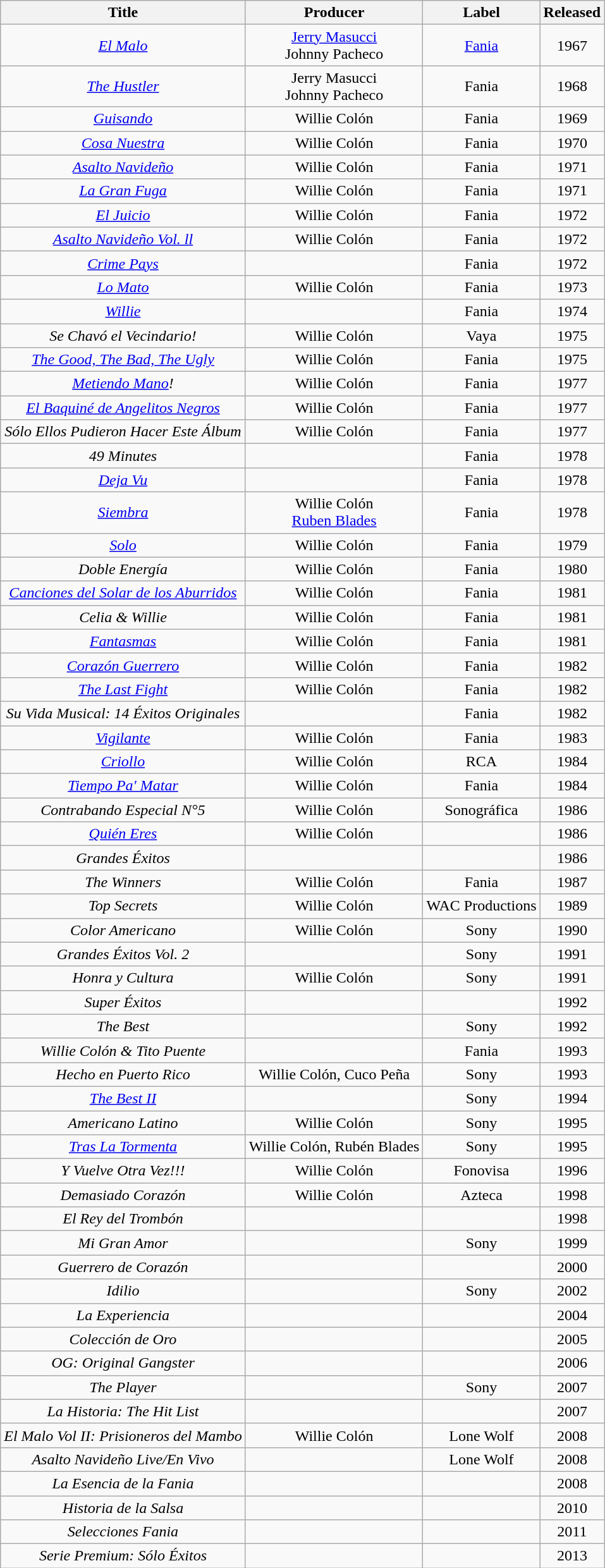<table class="wikitable" style="text-align:center;">
<tr>
<th>Title</th>
<th>Producer</th>
<th>Label</th>
<th>Released</th>
</tr>
<tr>
<td><em><a href='#'>El Malo</a></em></td>
<td><a href='#'>Jerry Masucci</a> <br> Johnny Pacheco</td>
<td><a href='#'>Fania</a></td>
<td>1967</td>
</tr>
<tr>
<td><em><a href='#'>The Hustler</a></em></td>
<td>Jerry Masucci<br>Johnny Pacheco</td>
<td>Fania</td>
<td>1968</td>
</tr>
<tr>
<td><em><a href='#'>Guisando</a></em></td>
<td>Willie Colón</td>
<td>Fania</td>
<td>1969</td>
</tr>
<tr>
<td><em><a href='#'>Cosa Nuestra</a></em></td>
<td>Willie Colón</td>
<td>Fania</td>
<td>1970</td>
</tr>
<tr>
<td><em><a href='#'>Asalto Navideño</a></em></td>
<td>Willie Colón</td>
<td>Fania</td>
<td>1971</td>
</tr>
<tr>
<td><em><a href='#'>La Gran Fuga</a></em></td>
<td>Willie Colón</td>
<td>Fania</td>
<td>1971</td>
</tr>
<tr>
<td><em><a href='#'>El Juicio</a></em></td>
<td>Willie Colón</td>
<td>Fania</td>
<td>1972</td>
</tr>
<tr>
<td><em><a href='#'>Asalto Navideño Vol. ll</a></em></td>
<td>Willie Colón</td>
<td>Fania</td>
<td>1972</td>
</tr>
<tr>
<td><em><a href='#'>Crime Pays</a></em></td>
<td></td>
<td>Fania</td>
<td>1972</td>
</tr>
<tr>
<td><em><a href='#'>Lo Mato</a></em></td>
<td>Willie Colón</td>
<td>Fania</td>
<td>1973</td>
</tr>
<tr>
<td><em><a href='#'>Willie</a></em></td>
<td></td>
<td>Fania</td>
<td>1974</td>
</tr>
<tr>
<td><em>Se Chavó el Vecindario!</em></td>
<td>Willie Colón</td>
<td>Vaya</td>
<td>1975</td>
</tr>
<tr>
<td><em><a href='#'>The Good, The Bad, The Ugly</a></em></td>
<td>Willie Colón</td>
<td>Fania</td>
<td>1975</td>
</tr>
<tr>
<td><em><a href='#'>Metiendo Mano</a>!</em></td>
<td>Willie Colón</td>
<td>Fania</td>
<td>1977</td>
</tr>
<tr>
<td><em><a href='#'>El Baquiné de Angelitos Negros</a></em></td>
<td>Willie Colón</td>
<td>Fania</td>
<td>1977</td>
</tr>
<tr>
<td><em>Sólo Ellos Pudieron Hacer Este Álbum</em></td>
<td>Willie Colón</td>
<td>Fania</td>
<td>1977</td>
</tr>
<tr>
<td><em>49 Minutes</em></td>
<td></td>
<td>Fania</td>
<td>1978</td>
</tr>
<tr>
<td><em><a href='#'>Deja Vu</a></em></td>
<td></td>
<td>Fania</td>
<td>1978</td>
</tr>
<tr>
<td><em><a href='#'>Siembra</a></em></td>
<td>Willie Colón<br><a href='#'>Ruben Blades</a></td>
<td>Fania</td>
<td>1978</td>
</tr>
<tr>
<td><em><a href='#'>Solo</a></em></td>
<td>Willie Colón</td>
<td>Fania</td>
<td>1979</td>
</tr>
<tr>
<td><em>Doble Energía</em></td>
<td>Willie Colón</td>
<td>Fania</td>
<td>1980</td>
</tr>
<tr>
<td><em><a href='#'>Canciones del Solar de los Aburridos</a></em></td>
<td>Willie Colón</td>
<td>Fania</td>
<td>1981</td>
</tr>
<tr>
<td><em>Celia & Willie</em></td>
<td>Willie Colón</td>
<td>Fania</td>
<td>1981</td>
</tr>
<tr>
<td><em><a href='#'>Fantasmas</a></em></td>
<td>Willie Colón</td>
<td>Fania</td>
<td>1981</td>
</tr>
<tr>
<td><em><a href='#'>Corazón Guerrero</a></em></td>
<td>Willie Colón</td>
<td>Fania</td>
<td>1982</td>
</tr>
<tr>
<td><em><a href='#'>The Last Fight</a></em></td>
<td>Willie Colón</td>
<td>Fania</td>
<td>1982</td>
</tr>
<tr>
<td><em>Su Vida Musical: 14 Éxitos Originales</em></td>
<td></td>
<td>Fania</td>
<td>1982</td>
</tr>
<tr>
<td><em><a href='#'>Vigilante</a></em></td>
<td>Willie Colón</td>
<td>Fania</td>
<td>1983</td>
</tr>
<tr>
<td><em><a href='#'>Criollo</a></em></td>
<td>Willie Colón</td>
<td>RCA</td>
<td>1984</td>
</tr>
<tr>
<td><em><a href='#'>Tiempo Pa' Matar</a></em></td>
<td>Willie Colón</td>
<td>Fania</td>
<td>1984</td>
</tr>
<tr>
<td><em>Contrabando Especial N°5</em></td>
<td>Willie Colón</td>
<td>Sonográfica</td>
<td>1986</td>
</tr>
<tr>
<td><em><a href='#'>Quién Eres</a></em></td>
<td>Willie Colón</td>
<td></td>
<td>1986</td>
</tr>
<tr>
<td><em>Grandes Éxitos</em></td>
<td></td>
<td></td>
<td>1986</td>
</tr>
<tr>
<td><em>The Winners</em></td>
<td>Willie Colón</td>
<td>Fania</td>
<td>1987</td>
</tr>
<tr>
<td><em>Top Secrets</em></td>
<td>Willie Colón</td>
<td>WAC Productions</td>
<td>1989</td>
</tr>
<tr>
<td><em>Color Americano</em></td>
<td>Willie Colón</td>
<td>Sony</td>
<td>1990</td>
</tr>
<tr>
<td><em>Grandes Éxitos Vol. 2</em></td>
<td></td>
<td>Sony</td>
<td>1991</td>
</tr>
<tr>
<td><em>Honra y Cultura</em></td>
<td>Willie Colón</td>
<td>Sony</td>
<td>1991</td>
</tr>
<tr>
<td><em>Super Éxitos</em></td>
<td></td>
<td></td>
<td>1992</td>
</tr>
<tr>
<td><em>The Best</em></td>
<td></td>
<td>Sony</td>
<td>1992</td>
</tr>
<tr>
<td><em>Willie Colón & Tito Puente</em></td>
<td></td>
<td>Fania</td>
<td>1993</td>
</tr>
<tr>
<td><em>Hecho en Puerto Rico</em></td>
<td>Willie Colón, Cuco Peña</td>
<td>Sony</td>
<td>1993</td>
</tr>
<tr>
<td><em><a href='#'>The Best II</a></em></td>
<td></td>
<td>Sony</td>
<td>1994</td>
</tr>
<tr>
<td><em>Americano Latino</em></td>
<td>Willie Colón</td>
<td>Sony</td>
<td>1995</td>
</tr>
<tr>
<td><em><a href='#'>Tras La Tormenta</a></em></td>
<td>Willie Colón, Rubén Blades</td>
<td>Sony</td>
<td>1995</td>
</tr>
<tr>
<td><em>Y Vuelve Otra Vez!!!</em></td>
<td>Willie Colón</td>
<td>Fonovisa</td>
<td>1996</td>
</tr>
<tr>
<td><em>Demasiado Corazón</em></td>
<td>Willie Colón</td>
<td>Azteca</td>
<td>1998</td>
</tr>
<tr>
<td><em>El Rey del Trombón</em></td>
<td></td>
<td></td>
<td>1998</td>
</tr>
<tr>
<td><em>Mi Gran Amor</em></td>
<td></td>
<td>Sony</td>
<td>1999</td>
</tr>
<tr>
<td><em>Guerrero de Corazón</em></td>
<td></td>
<td></td>
<td>2000</td>
</tr>
<tr>
<td><em>Idilio</em></td>
<td></td>
<td>Sony</td>
<td>2002</td>
</tr>
<tr>
<td><em>La Experiencia</em></td>
<td></td>
<td></td>
<td>2004</td>
</tr>
<tr>
<td><em>Colección de Oro</em></td>
<td></td>
<td></td>
<td>2005</td>
</tr>
<tr>
<td><em>OG: Original Gangster</em></td>
<td></td>
<td></td>
<td>2006</td>
</tr>
<tr>
<td><em>The Player</em></td>
<td></td>
<td>Sony</td>
<td>2007</td>
</tr>
<tr>
<td><em>La Historia: The Hit List</em></td>
<td></td>
<td></td>
<td>2007</td>
</tr>
<tr>
<td><em>El Malo Vol II: Prisioneros del Mambo</em></td>
<td>Willie Colón</td>
<td>Lone Wolf</td>
<td>2008</td>
</tr>
<tr>
<td><em>Asalto Navideño Live/En Vivo</em></td>
<td></td>
<td>Lone Wolf</td>
<td>2008</td>
</tr>
<tr>
<td><em>La Esencia de la Fania</em></td>
<td></td>
<td></td>
<td>2008</td>
</tr>
<tr>
<td><em>Historia de la Salsa</em></td>
<td></td>
<td></td>
<td>2010</td>
</tr>
<tr>
<td><em>Selecciones Fania</em></td>
<td></td>
<td></td>
<td>2011</td>
</tr>
<tr>
<td><em>Serie Premium: Sólo Éxitos</em></td>
<td></td>
<td></td>
<td>2013</td>
</tr>
</table>
